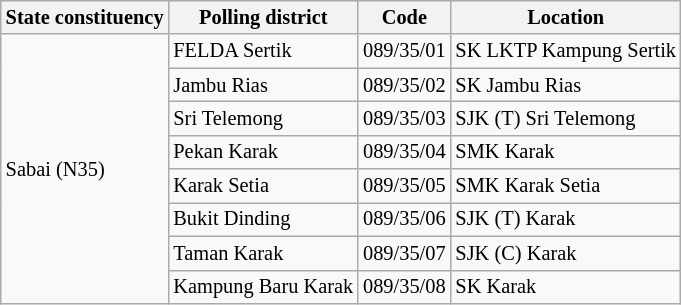<table class="wikitable sortable mw-collapsible" style="white-space:nowrap;font-size:85%">
<tr>
<th>State constituency</th>
<th>Polling district</th>
<th>Code</th>
<th>Location</th>
</tr>
<tr>
<td rowspan="8">Sabai (N35)</td>
<td>FELDA Sertik</td>
<td>089/35/01</td>
<td>SK LKTP Kampung Sertik</td>
</tr>
<tr>
<td>Jambu Rias</td>
<td>089/35/02</td>
<td>SK Jambu Rias</td>
</tr>
<tr>
<td>Sri Telemong</td>
<td>089/35/03</td>
<td>SJK (T) Sri Telemong</td>
</tr>
<tr>
<td>Pekan Karak</td>
<td>089/35/04</td>
<td>SMK Karak</td>
</tr>
<tr>
<td>Karak Setia</td>
<td>089/35/05</td>
<td>SMK Karak Setia</td>
</tr>
<tr>
<td>Bukit Dinding</td>
<td>089/35/06</td>
<td>SJK (T) Karak</td>
</tr>
<tr>
<td>Taman Karak</td>
<td>089/35/07</td>
<td>SJK (C) Karak</td>
</tr>
<tr>
<td>Kampung Baru Karak</td>
<td>089/35/08</td>
<td>SK Karak</td>
</tr>
</table>
